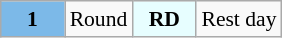<table class="wikitable" style="margin:0.5em auto; font-size:90%;position:relative;">
<tr>
<td style="width:2.5em; background:#7CB9E8; text-align:center"><strong>1</strong></td>
<td>Round</td>
<td style="width:2.5em; background:#E7FEFF; text-align:center"><strong>RD</strong></td>
<td>Rest day</td>
</tr>
</table>
